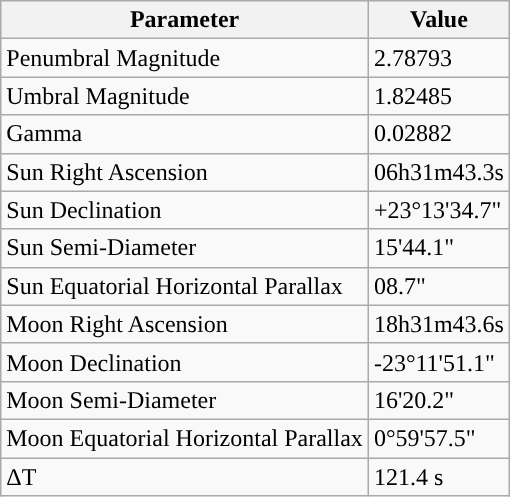<table class="wikitable">
<tr>
<th>Parameter</th>
<th>Value</th>
</tr>
<tr>
<td>Penumbral Magnitude</td>
<td>2.78793</td>
</tr>
<tr>
<td>Umbral Magnitude</td>
<td>1.82485</td>
</tr>
<tr>
<td>Gamma</td>
<td>0.02882</td>
</tr>
<tr>
<td>Sun Right Ascension</td>
<td>06h31m43.3s</td>
</tr>
<tr>
<td>Sun Declination</td>
<td>+23°13'34.7"</td>
</tr>
<tr>
<td>Sun Semi-Diameter</td>
<td>15'44.1"</td>
</tr>
<tr>
<td>Sun Equatorial Horizontal Parallax</td>
<td>08.7"</td>
</tr>
<tr>
<td>Moon Right Ascension</td>
<td>18h31m43.6s</td>
</tr>
<tr>
<td>Moon Declination</td>
<td>-23°11'51.1"</td>
</tr>
<tr>
<td>Moon Semi-Diameter</td>
<td>16'20.2"</td>
</tr>
<tr>
<td>Moon Equatorial Horizontal Parallax</td>
<td>0°59'57.5"</td>
</tr>
<tr>
<td>ΔT</td>
<td>121.4 s</td>
</tr>
</table>
